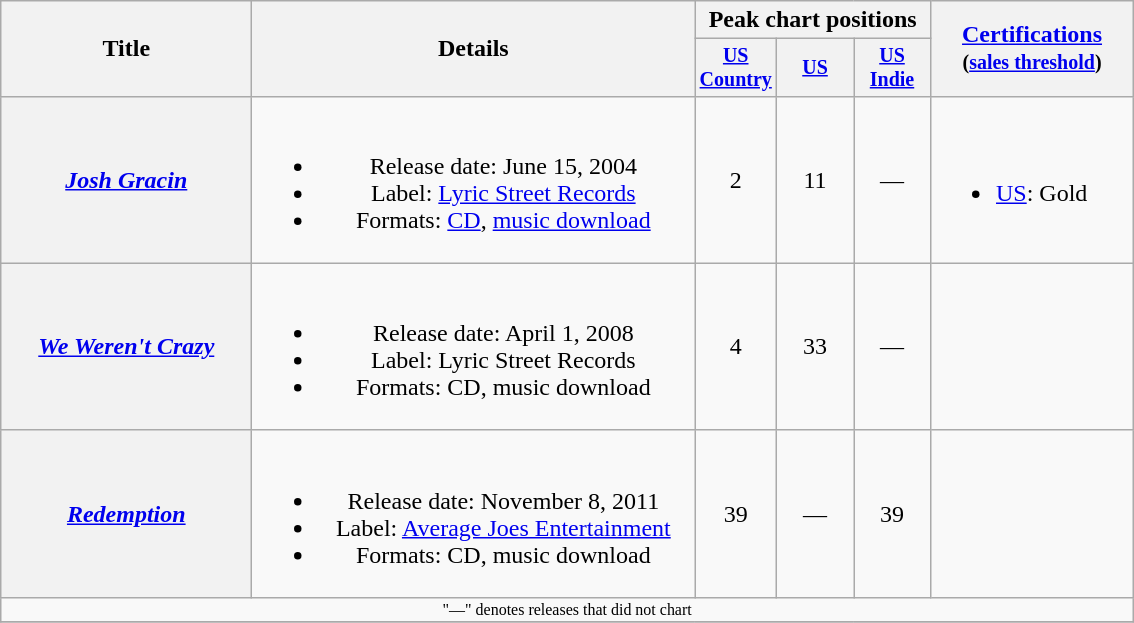<table class="wikitable plainrowheaders" style="text-align:center;">
<tr>
<th rowspan="2" style="width:10em;">Title</th>
<th rowspan="2" style="width:18em;">Details</th>
<th colspan="3">Peak chart positions</th>
<th rowspan="2" style="width:8em;"><a href='#'>Certifications</a><br><small>(<a href='#'>sales threshold</a>)</small></th>
</tr>
<tr style="font-size:smaller;">
<th width="45"><a href='#'>US Country</a><br></th>
<th width="45"><a href='#'>US</a><br></th>
<th width="45"><a href='#'>US Indie</a></th>
</tr>
<tr>
<th scope="row"><em><a href='#'>Josh Gracin</a></em></th>
<td><br><ul><li>Release date: June 15, 2004</li><li>Label: <a href='#'>Lyric Street Records</a></li><li>Formats: <a href='#'>CD</a>, <a href='#'>music download</a></li></ul></td>
<td>2</td>
<td>11</td>
<td>—</td>
<td align="left"><br><ul><li><a href='#'>US</a>: Gold</li></ul></td>
</tr>
<tr>
<th scope="row"><em><a href='#'>We Weren't Crazy</a></em></th>
<td><br><ul><li>Release date: April 1, 2008</li><li>Label: Lyric Street Records</li><li>Formats: CD, music download</li></ul></td>
<td>4</td>
<td>33</td>
<td>—</td>
<td></td>
</tr>
<tr>
<th scope="row"><em><a href='#'>Redemption</a></em></th>
<td><br><ul><li>Release date: November 8, 2011</li><li>Label: <a href='#'>Average Joes Entertainment</a></li><li>Formats: CD, music download</li></ul></td>
<td>39</td>
<td>—</td>
<td>39</td>
<td></td>
</tr>
<tr>
<td colspan="6" style="font-size:8pt">"—" denotes releases that did not chart</td>
</tr>
<tr>
</tr>
</table>
